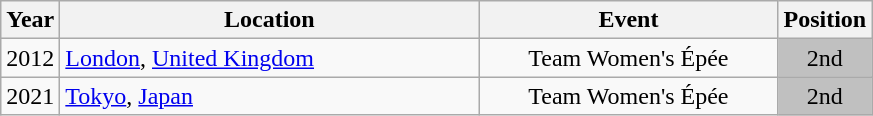<table class="wikitable" style="text-align:center;">
<tr>
<th>Year</th>
<th style="width:17em">Location</th>
<th style="width:12em">Event</th>
<th>Position</th>
</tr>
<tr>
<td>2012</td>
<td rowspan="1" align="left"> <a href='#'>London</a>, <a href='#'>United Kingdom</a></td>
<td>Team Women's Épée</td>
<td bgcolor="silver">2nd</td>
</tr>
<tr>
<td>2021</td>
<td rowspan="1" align="left"> <a href='#'>Tokyo</a>, <a href='#'>Japan</a></td>
<td>Team Women's Épée</td>
<td bgcolor="silver">2nd</td>
</tr>
</table>
